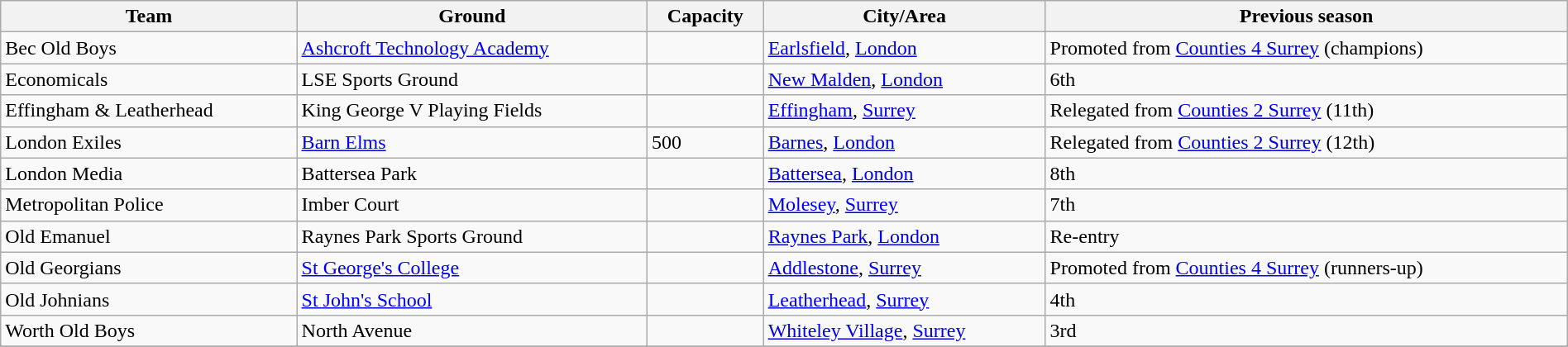<table class="wikitable sortable" width=100%>
<tr>
<th>Team</th>
<th>Ground</th>
<th>Capacity</th>
<th>City/Area</th>
<th>Previous season</th>
</tr>
<tr>
<td>Bec Old Boys</td>
<td><a href='#'>Ashcroft Technology Academy</a></td>
<td></td>
<td><a href='#'>Earlsfield</a>, <a href='#'>London</a></td>
<td>Promoted from <a href='#'>Counties 4 Surrey</a> (champions)</td>
</tr>
<tr>
<td>Economicals</td>
<td>LSE Sports Ground</td>
<td></td>
<td><a href='#'>New Malden</a>, <a href='#'>London</a></td>
<td>6th</td>
</tr>
<tr>
<td>Effingham & Leatherhead</td>
<td>King George V Playing Fields</td>
<td></td>
<td><a href='#'>Effingham</a>, <a href='#'>Surrey</a></td>
<td>Relegated from <a href='#'>Counties 2 Surrey</a> (11th)</td>
</tr>
<tr>
<td>London Exiles</td>
<td><a href='#'>Barn Elms</a></td>
<td>500</td>
<td><a href='#'>Barnes</a>, <a href='#'>London</a></td>
<td>Relegated from <a href='#'>Counties 2 Surrey</a> (12th)</td>
</tr>
<tr>
<td>London Media</td>
<td>Battersea Park</td>
<td></td>
<td><a href='#'>Battersea</a>, <a href='#'>London</a></td>
<td>8th</td>
</tr>
<tr>
<td>Metropolitan Police</td>
<td>Imber Court</td>
<td></td>
<td><a href='#'>Molesey</a>, <a href='#'>Surrey</a></td>
<td>7th</td>
</tr>
<tr>
<td>Old Emanuel</td>
<td>Raynes Park Sports Ground</td>
<td></td>
<td><a href='#'>Raynes Park</a>, <a href='#'>London</a></td>
<td>Re-entry</td>
</tr>
<tr>
<td>Old Georgians</td>
<td><a href='#'>St George's College</a></td>
<td></td>
<td><a href='#'>Addlestone</a>, <a href='#'>Surrey</a></td>
<td>Promoted from <a href='#'>Counties 4 Surrey</a> (runners-up)</td>
</tr>
<tr>
<td>Old Johnians</td>
<td><a href='#'>St John's School</a></td>
<td></td>
<td><a href='#'>Leatherhead</a>, <a href='#'>Surrey</a></td>
<td>4th</td>
</tr>
<tr>
<td>Worth Old Boys</td>
<td>North Avenue</td>
<td></td>
<td><a href='#'>Whiteley Village</a>, <a href='#'>Surrey</a></td>
<td>3rd</td>
</tr>
<tr>
</tr>
</table>
